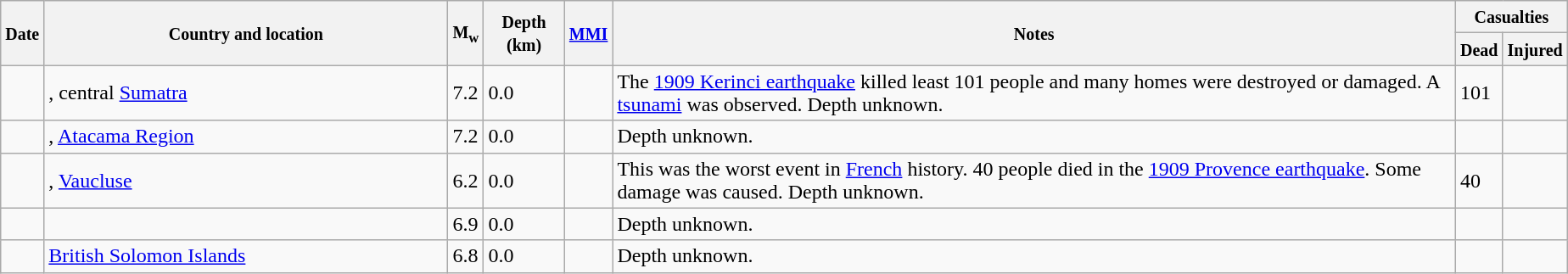<table class="wikitable sortable sort-under" style="border:1px black; margin-left:1em;">
<tr>
<th rowspan="2"><small>Date</small></th>
<th rowspan="2" style="width: 310px"><small>Country and location</small></th>
<th rowspan="2"><small>M<sub>w</sub></small></th>
<th rowspan="2"><small>Depth (km)</small></th>
<th rowspan="2"><small><a href='#'>MMI</a></small></th>
<th rowspan="2" class="unsortable"><small>Notes</small></th>
<th colspan="2"><small>Casualties</small></th>
</tr>
<tr>
<th><small>Dead</small></th>
<th><small>Injured</small></th>
</tr>
<tr>
<td></td>
<td>, central <a href='#'>Sumatra</a></td>
<td>7.2</td>
<td>0.0</td>
<td></td>
<td>The <a href='#'>1909 Kerinci earthquake</a> killed least 101 people and many homes were destroyed or damaged. A <a href='#'>tsunami</a> was observed. Depth unknown.</td>
<td>101</td>
<td></td>
</tr>
<tr>
<td></td>
<td>, <a href='#'>Atacama Region</a></td>
<td>7.2</td>
<td>0.0</td>
<td></td>
<td>Depth unknown.</td>
<td></td>
<td></td>
</tr>
<tr>
<td></td>
<td>, <a href='#'>Vaucluse</a></td>
<td>6.2</td>
<td>0.0</td>
<td></td>
<td>This was the worst event in <a href='#'>French</a> history. 40 people died in the <a href='#'>1909 Provence earthquake</a>. Some damage was caused. Depth unknown.</td>
<td>40</td>
<td></td>
</tr>
<tr>
<td></td>
<td></td>
<td>6.9</td>
<td>0.0</td>
<td></td>
<td>Depth unknown.</td>
<td></td>
<td></td>
</tr>
<tr>
<td></td>
<td> <a href='#'>British Solomon Islands</a></td>
<td>6.8</td>
<td>0.0</td>
<td></td>
<td>Depth unknown.</td>
<td></td>
<td></td>
</tr>
</table>
